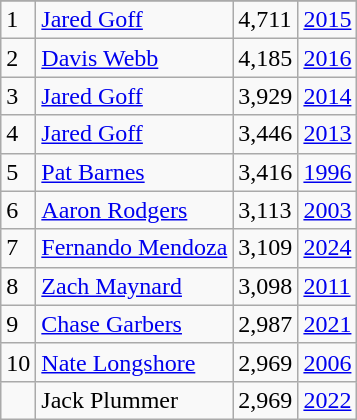<table class="wikitable">
<tr>
</tr>
<tr>
<td>1</td>
<td><a href='#'>Jared Goff</a></td>
<td><abbr>4,711</abbr></td>
<td><a href='#'>2015</a></td>
</tr>
<tr>
<td>2</td>
<td><a href='#'>Davis Webb</a></td>
<td><abbr>4,185</abbr></td>
<td><a href='#'>2016</a></td>
</tr>
<tr>
<td>3</td>
<td><a href='#'>Jared Goff</a></td>
<td><abbr>3,929</abbr></td>
<td><a href='#'>2014</a></td>
</tr>
<tr>
<td>4</td>
<td><a href='#'>Jared Goff</a></td>
<td><abbr>3,446</abbr></td>
<td><a href='#'>2013</a></td>
</tr>
<tr>
<td>5</td>
<td><a href='#'>Pat Barnes</a></td>
<td><abbr>3,416</abbr></td>
<td><a href='#'>1996</a></td>
</tr>
<tr>
<td>6</td>
<td><a href='#'>Aaron Rodgers</a></td>
<td><abbr>3,113</abbr></td>
<td><a href='#'>2003</a></td>
</tr>
<tr>
<td>7</td>
<td><a href='#'>Fernando Mendoza</a></td>
<td><abbr>3,109</abbr> </td>
<td><a href='#'>2024</a></td>
</tr>
<tr>
<td>8</td>
<td><a href='#'>Zach Maynard</a></td>
<td><abbr>3,098</abbr></td>
<td><a href='#'>2011</a></td>
</tr>
<tr>
<td>9</td>
<td><a href='#'>Chase Garbers</a></td>
<td><abbr>2,987</abbr></td>
<td><a href='#'>2021</a></td>
</tr>
<tr>
<td>10</td>
<td><a href='#'>Nate Longshore</a></td>
<td><abbr>2,969</abbr></td>
<td><a href='#'>2006</a></td>
</tr>
<tr>
<td></td>
<td>Jack Plummer</td>
<td><abbr>2,969</abbr></td>
<td><a href='#'>2022</a></td>
</tr>
</table>
